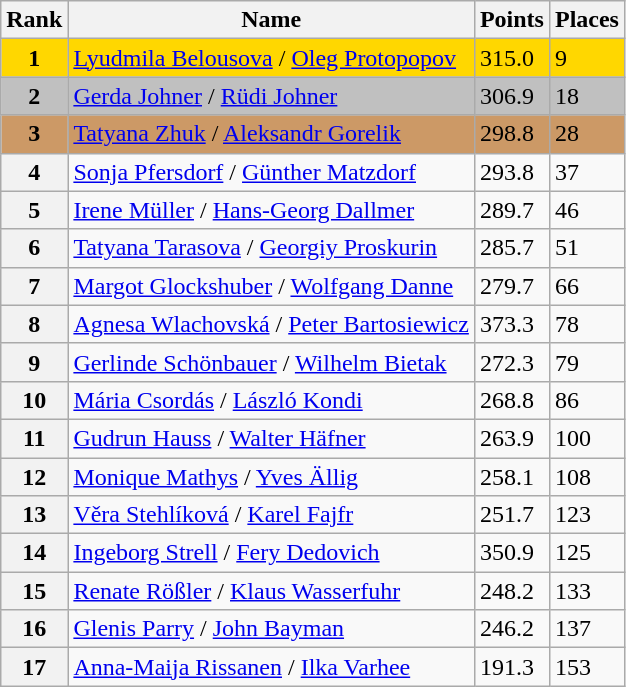<table class="wikitable">
<tr>
<th>Rank</th>
<th>Name</th>
<th>Points</th>
<th>Places</th>
</tr>
<tr bgcolor="gold">
<td align="center"><strong>1</strong></td>
<td> <a href='#'>Lyudmila Belousova</a> / <a href='#'>Oleg Protopopov</a></td>
<td>315.0</td>
<td>9</td>
</tr>
<tr bgcolor="silver">
<td align="center"><strong>2</strong></td>
<td> <a href='#'>Gerda Johner</a> / <a href='#'>Rüdi Johner</a></td>
<td>306.9</td>
<td>18</td>
</tr>
<tr bgcolor="cc9966">
<td align="center"><strong>3</strong></td>
<td> <a href='#'>Tatyana Zhuk</a> / <a href='#'>Aleksandr Gorelik</a></td>
<td>298.8</td>
<td>28</td>
</tr>
<tr>
<th>4</th>
<td> <a href='#'>Sonja Pfersdorf</a> / <a href='#'>Günther Matzdorf</a></td>
<td>293.8</td>
<td>37</td>
</tr>
<tr>
<th>5</th>
<td> <a href='#'>Irene Müller</a> / <a href='#'>Hans-Georg Dallmer</a></td>
<td>289.7</td>
<td>46</td>
</tr>
<tr>
<th>6</th>
<td> <a href='#'>Tatyana Tarasova</a> / <a href='#'>Georgiy Proskurin</a></td>
<td>285.7</td>
<td>51</td>
</tr>
<tr>
<th>7</th>
<td> <a href='#'>Margot Glockshuber</a> / <a href='#'>Wolfgang Danne</a></td>
<td>279.7</td>
<td>66</td>
</tr>
<tr>
<th>8</th>
<td> <a href='#'>Agnesa Wlachovská</a> / <a href='#'>Peter Bartosiewicz</a></td>
<td>373.3</td>
<td>78</td>
</tr>
<tr>
<th>9</th>
<td> <a href='#'>Gerlinde Schönbauer</a> / <a href='#'>Wilhelm Bietak</a></td>
<td>272.3</td>
<td>79</td>
</tr>
<tr>
<th>10</th>
<td> <a href='#'>Mária Csordás</a> / <a href='#'>László Kondi</a></td>
<td>268.8</td>
<td>86</td>
</tr>
<tr>
<th>11</th>
<td> <a href='#'>Gudrun Hauss</a> / <a href='#'>Walter Häfner</a></td>
<td>263.9</td>
<td>100</td>
</tr>
<tr>
<th>12</th>
<td> <a href='#'>Monique Mathys</a> / <a href='#'>Yves Ällig</a></td>
<td>258.1</td>
<td>108</td>
</tr>
<tr>
<th>13</th>
<td> <a href='#'>Věra Stehlíková</a> / <a href='#'>Karel Fajfr</a></td>
<td>251.7</td>
<td>123</td>
</tr>
<tr>
<th>14</th>
<td> <a href='#'>Ingeborg Strell</a> / <a href='#'>Fery Dedovich</a></td>
<td>350.9</td>
<td>125</td>
</tr>
<tr>
<th>15</th>
<td> <a href='#'>Renate Rößler</a> / <a href='#'>Klaus Wasserfuhr</a></td>
<td>248.2</td>
<td>133</td>
</tr>
<tr>
<th>16</th>
<td> <a href='#'>Glenis Parry</a> / <a href='#'>John Bayman</a></td>
<td>246.2</td>
<td>137</td>
</tr>
<tr>
<th>17</th>
<td> <a href='#'>Anna-Maija Rissanen</a> / <a href='#'>Ilka Varhee</a></td>
<td>191.3</td>
<td>153</td>
</tr>
</table>
